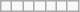<table class="wikitable">
<tr>
<td></td>
<td></td>
<td></td>
<td></td>
<td></td>
<td></td>
<td></td>
</tr>
</table>
